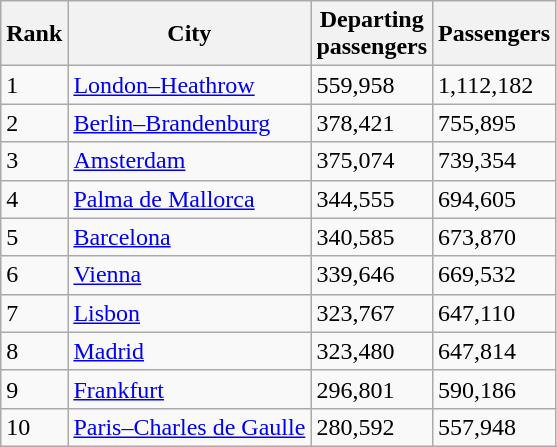<table class="wikitable sortable" width=align=>
<tr>
<th>Rank</th>
<th>City</th>
<th>Departing <br> passengers</th>
<th>Passengers</th>
</tr>
<tr>
<td>1</td>
<td><a href='#'>London–Heathrow</a></td>
<td>559,958</td>
<td>1,112,182</td>
</tr>
<tr>
<td>2</td>
<td><a href='#'>Berlin–Brandenburg</a></td>
<td>378,421</td>
<td>755,895</td>
</tr>
<tr>
<td>3</td>
<td><a href='#'>Amsterdam</a></td>
<td>375,074</td>
<td>739,354</td>
</tr>
<tr>
<td>4</td>
<td><a href='#'>Palma de Mallorca</a></td>
<td>344,555</td>
<td>694,605</td>
</tr>
<tr>
<td>5</td>
<td><a href='#'>Barcelona</a></td>
<td>340,585</td>
<td>673,870</td>
</tr>
<tr>
<td>6</td>
<td><a href='#'>Vienna</a></td>
<td>339,646</td>
<td>669,532</td>
</tr>
<tr>
<td>7</td>
<td><a href='#'>Lisbon</a></td>
<td>323,767</td>
<td>647,110</td>
</tr>
<tr>
<td>8</td>
<td><a href='#'>Madrid</a></td>
<td>323,480</td>
<td>647,814</td>
</tr>
<tr>
<td>9</td>
<td><a href='#'>Frankfurt</a></td>
<td>296,801</td>
<td>590,186</td>
</tr>
<tr>
<td>10</td>
<td><a href='#'>Paris–Charles de Gaulle</a></td>
<td>280,592</td>
<td>557,948</td>
</tr>
</table>
